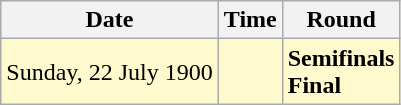<table class="wikitable">
<tr>
<th>Date</th>
<th>Time</th>
<th>Round</th>
</tr>
<tr style=background:lemonchiffon>
<td>Sunday, 22 July 1900</td>
<td></td>
<td><strong>Semifinals</strong><br><strong>Final</strong></td>
</tr>
</table>
